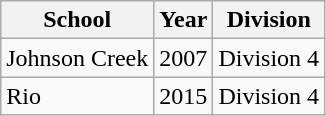<table class="wikitable">
<tr>
<th>School</th>
<th>Year</th>
<th>Division</th>
</tr>
<tr>
<td>Johnson Creek</td>
<td>2007</td>
<td>Division 4</td>
</tr>
<tr>
<td>Rio</td>
<td>2015</td>
<td>Division 4</td>
</tr>
</table>
